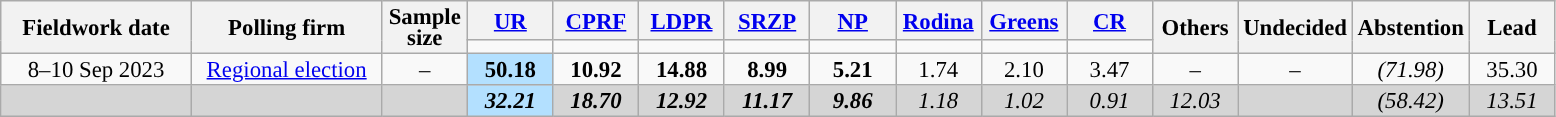<table class=wikitable style="font-size:95%; line-height:14px; text-align:center">
<tr>
<th style=width:120px; rowspan=2>Fieldwork date</th>
<th style=width:120px; rowspan=2>Polling firm</th>
<th style=width:50px; rowspan=2>Sample<br>size</th>
<th style="width:50px;"><a href='#'>UR</a></th>
<th style="width:50px;"><a href='#'>CPRF</a></th>
<th style="width:50px;"><a href='#'>LDPR</a></th>
<th style="width:50px;"><a href='#'>SRZP</a></th>
<th style="width:50px;"><a href='#'>NP</a></th>
<th style="width:50px;"><a href='#'>Rodina</a></th>
<th style="width:50px;"><a href='#'>Greens</a></th>
<th style="width:50px;"><a href='#'>CR</a></th>
<th style="width:50px;" rowspan=2>Others</th>
<th style="width:50px;" rowspan=2>Undecided</th>
<th style="width:50px;" rowspan=2>Abstention</th>
<th style="width:50px;" rowspan="2">Lead</th>
</tr>
<tr>
<td bgcolor=></td>
<td bgcolor=></td>
<td bgcolor=></td>
<td bgcolor=></td>
<td bgcolor=></td>
<td bgcolor=></td>
<td bgcolor=></td>
<td bgcolor=></td>
</tr>
<tr>
<td>8–10 Sep 2023</td>
<td><a href='#'>Regional election</a></td>
<td>–</td>
<td style="background:#B3E0FF"><strong>50.18</strong></td>
<td><strong>10.92</strong></td>
<td><strong>14.88</strong></td>
<td><strong>8.99</strong></td>
<td><strong>5.21</strong></td>
<td>1.74</td>
<td>2.10</td>
<td>3.47</td>
<td>–</td>
<td>–</td>
<td><em>(71.98)</em></td>
<td style="background:">35.30</td>
</tr>
<tr style="background:#D5D5D5">
<td></td>
<td></td>
<td></td>
<td style="background:#B3E0FF"><strong><em>32.21</em></strong></td>
<td><strong><em>18.70</em></strong></td>
<td><strong><em>12.92</em></strong></td>
<td><strong><em>11.17</em></strong></td>
<td><strong><em>9.86</em></strong></td>
<td><em>1.18</em></td>
<td><em>1.02</em></td>
<td><em>0.91</em></td>
<td><em>12.03</em></td>
<td></td>
<td><em>(58.42)</em></td>
<td style="background:"><em>13.51</em></td>
</tr>
</table>
